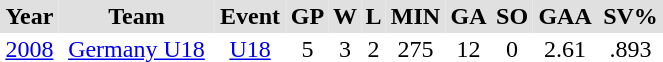<table BORDER="0" CELLPADDING="2" CELLSPACING="0" width="35%">
<tr ALIGN="center" bgcolor="#e0e0e0">
<th>Year</th>
<th>Team</th>
<th>Event</th>
<th>GP</th>
<th>W</th>
<th>L</th>
<th>MIN</th>
<th>GA</th>
<th>SO</th>
<th>GAA</th>
<th>SV%</th>
</tr>
<tr ALIGN="center">
<td><a href='#'>2008</a></td>
<td><a href='#'>Germany U18</a></td>
<td><a href='#'>U18</a></td>
<td>5</td>
<td>3</td>
<td>2</td>
<td>275</td>
<td>12</td>
<td>0</td>
<td>2.61</td>
<td>.893</td>
</tr>
</table>
